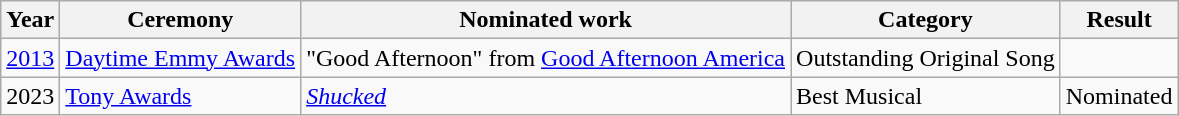<table class="wikitable">
<tr>
<th>Year</th>
<th>Ceremony</th>
<th>Nominated work</th>
<th>Category</th>
<th>Result</th>
</tr>
<tr>
<td><a href='#'>2013</a></td>
<td><a href='#'>Daytime Emmy Awards</a></td>
<td>"Good Afternoon" from <a href='#'>Good Afternoon America</a></td>
<td>Outstanding Original Song</td>
<td> </td>
</tr>
<tr>
<td>2023</td>
<td><a href='#'>Tony Awards</a></td>
<td><em><a href='#'>Shucked</a></em></td>
<td>Best Musical</td>
<td>Nominated</td>
</tr>
</table>
